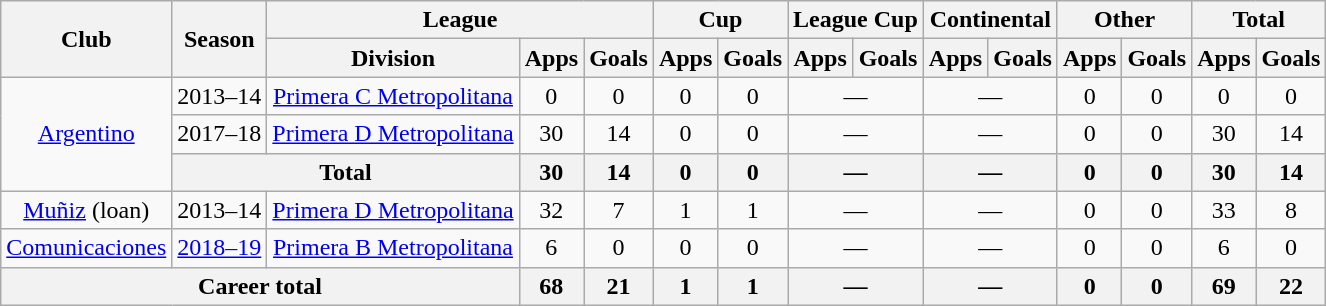<table class="wikitable" style="text-align:center">
<tr>
<th rowspan="2">Club</th>
<th rowspan="2">Season</th>
<th colspan="3">League</th>
<th colspan="2">Cup</th>
<th colspan="2">League Cup</th>
<th colspan="2">Continental</th>
<th colspan="2">Other</th>
<th colspan="2">Total</th>
</tr>
<tr>
<th>Division</th>
<th>Apps</th>
<th>Goals</th>
<th>Apps</th>
<th>Goals</th>
<th>Apps</th>
<th>Goals</th>
<th>Apps</th>
<th>Goals</th>
<th>Apps</th>
<th>Goals</th>
<th>Apps</th>
<th>Goals</th>
</tr>
<tr>
<td rowspan="3"><a href='#'>Argentino</a></td>
<td>2013–14</td>
<td rowspan="1"><a href='#'>Primera C Metropolitana</a></td>
<td>0</td>
<td>0</td>
<td>0</td>
<td>0</td>
<td colspan="2">—</td>
<td colspan="2">—</td>
<td>0</td>
<td>0</td>
<td>0</td>
<td>0</td>
</tr>
<tr>
<td>2017–18</td>
<td rowspan="1"><a href='#'>Primera D Metropolitana</a></td>
<td>30</td>
<td>14</td>
<td>0</td>
<td>0</td>
<td colspan="2">—</td>
<td colspan="2">—</td>
<td>0</td>
<td>0</td>
<td>30</td>
<td>14</td>
</tr>
<tr>
<th colspan="2">Total</th>
<th>30</th>
<th>14</th>
<th>0</th>
<th>0</th>
<th colspan="2">—</th>
<th colspan="2">—</th>
<th>0</th>
<th>0</th>
<th>30</th>
<th>14</th>
</tr>
<tr>
<td rowspan="1"><a href='#'>Muñiz</a> (loan)</td>
<td>2013–14</td>
<td rowspan="1"><a href='#'>Primera D Metropolitana</a></td>
<td>32</td>
<td>7</td>
<td>1</td>
<td>1</td>
<td colspan="2">—</td>
<td colspan="2">—</td>
<td>0</td>
<td>0</td>
<td>33</td>
<td>8</td>
</tr>
<tr>
<td rowspan="1"><a href='#'>Comunicaciones</a></td>
<td><a href='#'>2018–19</a></td>
<td rowspan="1"><a href='#'>Primera B Metropolitana</a></td>
<td>6</td>
<td>0</td>
<td>0</td>
<td>0</td>
<td colspan="2">—</td>
<td colspan="2">—</td>
<td>0</td>
<td>0</td>
<td>6</td>
<td>0</td>
</tr>
<tr>
<th colspan="3">Career total</th>
<th>68</th>
<th>21</th>
<th>1</th>
<th>1</th>
<th colspan="2">—</th>
<th colspan="2">—</th>
<th>0</th>
<th>0</th>
<th>69</th>
<th>22</th>
</tr>
</table>
